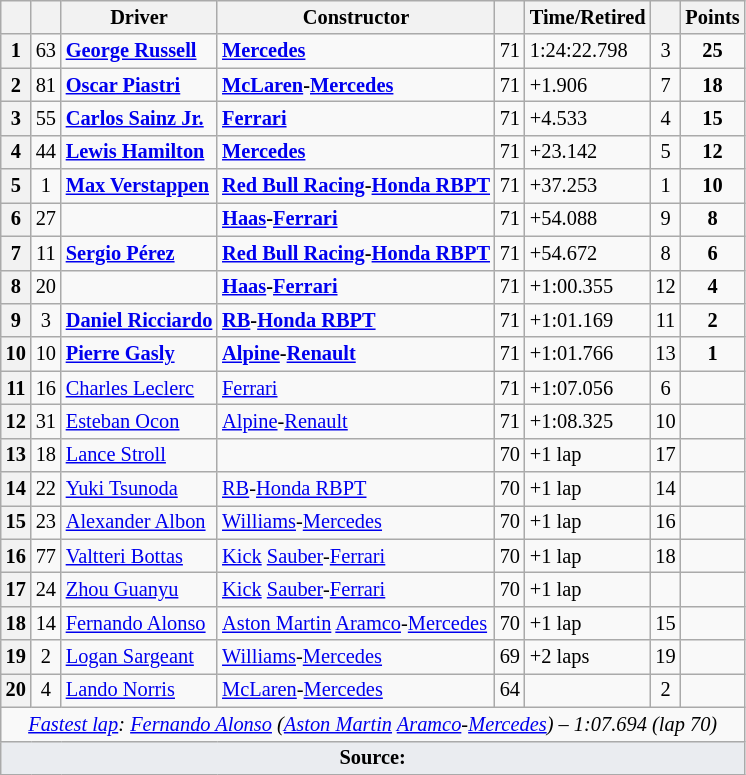<table class="wikitable sortable" style="font-size: 85%;">
<tr>
<th scope="col"></th>
<th scope="col"></th>
<th scope="col">Driver</th>
<th scope="col">Constructor</th>
<th class="unsortable" scope="col"></th>
<th class="unsortable" scope="col">Time/Retired</th>
<th scope="col"></th>
<th scope="col">Points</th>
</tr>
<tr>
<th>1</th>
<td align=center>63</td>
<td data-sort-value="rus"> <strong><a href='#'>George Russell</a></strong></td>
<td><strong><a href='#'>Mercedes</a></strong></td>
<td align=center>71</td>
<td>1:24:22.798</td>
<td align=center>3</td>
<td align=center><strong>25</strong></td>
</tr>
<tr>
<th>2</th>
<td align=center>81</td>
<td data-sort-value="pia"> <strong><a href='#'>Oscar Piastri</a></strong></td>
<td><strong><a href='#'>McLaren</a>-<a href='#'>Mercedes</a></strong></td>
<td align=center>71</td>
<td>+1.906</td>
<td align=center>7</td>
<td align=center><strong>18</strong></td>
</tr>
<tr>
<th>3</th>
<td align=center>55</td>
<td data-sort-value="sai"> <strong><a href='#'>Carlos Sainz Jr.</a></strong></td>
<td><strong><a href='#'>Ferrari</a></strong></td>
<td align=center>71</td>
<td>+4.533</td>
<td align=center>4</td>
<td align=center><strong>15</strong></td>
</tr>
<tr>
<th>4</th>
<td align=center>44</td>
<td data-sort-value="ham"> <strong><a href='#'>Lewis Hamilton</a></strong></td>
<td><strong><a href='#'>Mercedes</a></strong></td>
<td align=center>71</td>
<td>+23.142</td>
<td align=center>5</td>
<td align=center><strong>12</strong></td>
</tr>
<tr>
<th>5</th>
<td align=center>1</td>
<td data-sort-value="ver"><strong> <a href='#'>Max Verstappen</a></strong></td>
<td><strong><a href='#'>Red Bull Racing</a>-<a href='#'>Honda RBPT</a></strong></td>
<td align=center>71</td>
<td>+37.253</td>
<td align=center>1</td>
<td align=center><strong>10</strong></td>
</tr>
<tr>
<th>6</th>
<td align=center>27</td>
<td data-sort-value="hul"></td>
<td><strong><a href='#'>Haas</a>-<a href='#'>Ferrari</a></strong></td>
<td align=center>71</td>
<td>+54.088</td>
<td align=center>9</td>
<td align=center><strong>8</strong></td>
</tr>
<tr>
<th>7</th>
<td align=center>11</td>
<td data-sort-value="per"> <strong><a href='#'>Sergio Pérez</a></strong></td>
<td><strong><a href='#'>Red Bull Racing</a>-<a href='#'>Honda RBPT</a></strong></td>
<td align=center>71</td>
<td>+54.672</td>
<td align=center>8</td>
<td align=center><strong>6</strong></td>
</tr>
<tr>
<th>8</th>
<td align=center>20</td>
<td data-sort-value="mag"></td>
<td><strong><a href='#'>Haas</a>-<a href='#'>Ferrari</a></strong></td>
<td align=center>71</td>
<td>+1:00.355</td>
<td align=center>12</td>
<td align=center><strong>4</strong></td>
</tr>
<tr>
<th>9</th>
<td align=center>3</td>
<td data-sort-value="ric"> <strong><a href='#'>Daniel Ricciardo</a></strong></td>
<td><strong><a href='#'>RB</a>-<a href='#'>Honda RBPT</a></strong></td>
<td align=center>71</td>
<td>+1:01.169</td>
<td align=center>11</td>
<td align=center><strong>2</strong></td>
</tr>
<tr>
<th>10</th>
<td align=center>10</td>
<td data-sort-value="gas"> <strong><a href='#'>Pierre Gasly</a></strong></td>
<td><strong><a href='#'>Alpine</a>-<a href='#'>Renault</a></strong></td>
<td align=center>71</td>
<td>+1:01.766</td>
<td align=center>13</td>
<td align=center><strong>1</strong></td>
</tr>
<tr>
<th>11</th>
<td align=center>16</td>
<td data-sort-value="lec"> <a href='#'>Charles Leclerc</a></td>
<td><a href='#'>Ferrari</a></td>
<td align=center>71</td>
<td>+1:07.056</td>
<td align=center>6</td>
<td></td>
</tr>
<tr>
<th>12</th>
<td align=center>31</td>
<td data-sort-value="oco"> <a href='#'>Esteban Ocon</a></td>
<td><a href='#'>Alpine</a>-<a href='#'>Renault</a></td>
<td align=center>71</td>
<td>+1:08.325</td>
<td align=center>10</td>
<td></td>
</tr>
<tr>
<th>13</th>
<td align=center>18</td>
<td data-sort-value="str"> <a href='#'>Lance Stroll</a></td>
<td></td>
<td align=center>70</td>
<td>+1 lap</td>
<td align=center>17</td>
<td></td>
</tr>
<tr>
<th>14</th>
<td align=center>22</td>
<td data-sort-value="tsu"> <a href='#'>Yuki Tsunoda</a></td>
<td><a href='#'>RB</a>-<a href='#'>Honda RBPT</a></td>
<td align=center>70</td>
<td>+1 lap</td>
<td align=center>14</td>
<td></td>
</tr>
<tr>
<th>15</th>
<td align=center>23</td>
<td data-sort-value="alb"> <a href='#'>Alexander Albon</a></td>
<td><a href='#'>Williams</a>-<a href='#'>Mercedes</a></td>
<td align=center>70</td>
<td>+1 lap</td>
<td align=center>16</td>
<td></td>
</tr>
<tr>
<th>16</th>
<td align=center>77</td>
<td data-sort-value="bot"> <a href='#'>Valtteri Bottas</a></td>
<td><a href='#'>Kick</a> <a href='#'>Sauber</a>-<a href='#'>Ferrari</a></td>
<td align=center>70</td>
<td>+1 lap</td>
<td align=center>18</td>
<td></td>
</tr>
<tr>
<th>17</th>
<td align=center>24</td>
<td data-sort-value="zho"> <a href='#'>Zhou Guanyu</a></td>
<td><a href='#'>Kick</a> <a href='#'>Sauber</a>-<a href='#'>Ferrari</a></td>
<td align=center>70</td>
<td>+1 lap</td>
<td data-sort-value="20" align=center></td>
<td></td>
</tr>
<tr>
<th>18</th>
<td align=center>14</td>
<td data-sort-value="alo"> <a href='#'>Fernando Alonso</a></td>
<td><a href='#'>Aston Martin</a> <a href='#'>Aramco</a>-<a href='#'>Mercedes</a></td>
<td align=center>70</td>
<td>+1 lap</td>
<td align=center>15</td>
<td></td>
</tr>
<tr>
<th>19</th>
<td align=center>2</td>
<td data-sort-value="sar"> <a href='#'>Logan Sargeant</a></td>
<td><a href='#'>Williams</a>-<a href='#'>Mercedes</a></td>
<td align=center>69</td>
<td>+2 laps</td>
<td align=center>19</td>
<td></td>
</tr>
<tr>
<th>20</th>
<td align=center>4</td>
<td data-sort-value="nor"> <a href='#'>Lando Norris</a></td>
<td><a href='#'>McLaren</a>-<a href='#'>Mercedes</a></td>
<td align=center>64</td>
<td></td>
<td align=center>2</td>
<td></td>
</tr>
<tr class="sortbottom">
<td colspan="8" align="center"><em><a href='#'>Fastest lap</a>:</em>  <em><a href='#'>Fernando Alonso</a> (<a href='#'>Aston Martin</a> <a href='#'>Aramco</a>-<a href='#'>Mercedes</a>) – 1:07.694 (lap 70)</em></td>
</tr>
<tr class="sortbottom">
<td colspan="8" style="background-color:#eaecf0;text-align:center"><strong>Source:</strong></td>
</tr>
</table>
